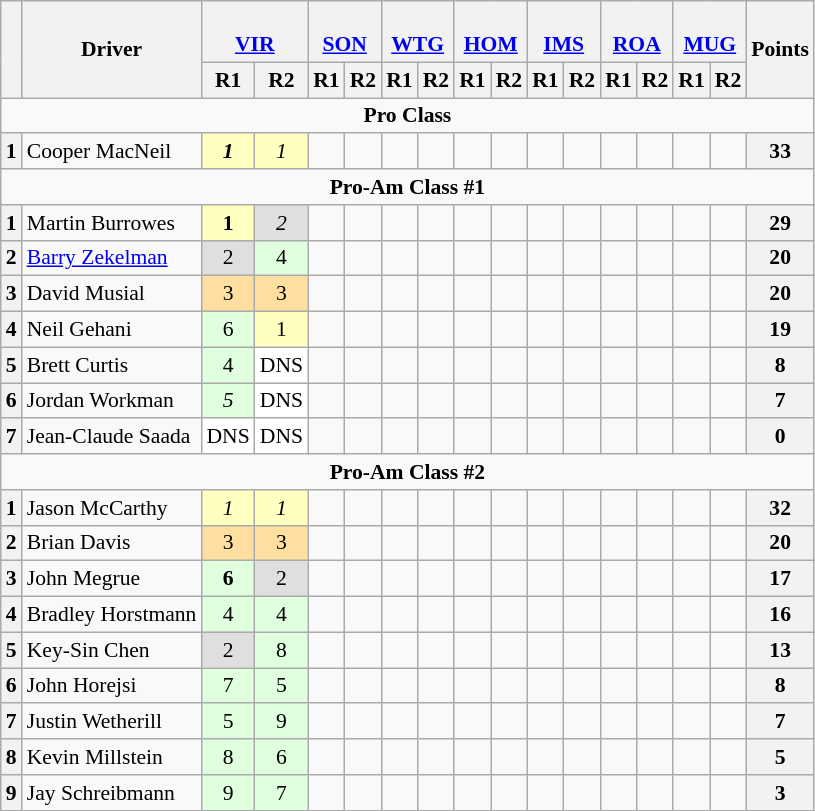<table class="wikitable" style="font-size:90%; text-align:center">
<tr style="background:#f9f9f9" valign="top">
<th rowspan=2 valign="middle"></th>
<th rowspan=2 valign="middle">Driver</th>
<th colspan=2><br><a href='#'>VIR</a></th>
<th colspan=2><br><a href='#'>SON</a></th>
<th colspan=2><br><a href='#'>WTG</a></th>
<th colspan=2><br><a href='#'>HOM</a></th>
<th colspan=2><br><a href='#'>IMS</a></th>
<th colspan=2><br><a href='#'>ROA</a></th>
<th colspan=2><br><a href='#'>MUG</a></th>
<th rowspan=2 valign="middle">Points</th>
</tr>
<tr>
<th>R1</th>
<th>R2</th>
<th>R1</th>
<th>R2</th>
<th>R1</th>
<th>R2</th>
<th>R1</th>
<th>R2</th>
<th>R1</th>
<th>R2</th>
<th>R1</th>
<th>R2</th>
<th>R1</th>
<th>R2</th>
</tr>
<tr>
<td colspan=17 align=center><strong>Pro Class</strong></td>
</tr>
<tr>
<th>1</th>
<td align=left> Cooper MacNeil</td>
<td style="background:#ffffbf;"><strong> <em>1</em> </strong></td>
<td style="background:#ffffbf;"><em>1</em></td>
<td></td>
<td></td>
<td></td>
<td></td>
<td></td>
<td></td>
<td></td>
<td></td>
<td></td>
<td></td>
<td></td>
<td></td>
<th>33</th>
</tr>
<tr>
<td colspan=17 align=center><strong>Pro-Am Class #1</strong></td>
</tr>
<tr>
<th>1</th>
<td align=left> Martin Burrowes</td>
<td style="background:#ffffbf;"><strong>1</strong></td>
<td style="background:#dfdfdf;"><em>2</em></td>
<td></td>
<td></td>
<td></td>
<td></td>
<td></td>
<td></td>
<td></td>
<td></td>
<td></td>
<td></td>
<td></td>
<td></td>
<th>29</th>
</tr>
<tr>
<th>2</th>
<td align=left> <a href='#'>Barry Zekelman</a></td>
<td style="background:#dfdfdf;">2</td>
<td style="background:#dfffdf;">4</td>
<td></td>
<td></td>
<td></td>
<td></td>
<td></td>
<td></td>
<td></td>
<td></td>
<td></td>
<td></td>
<td></td>
<td></td>
<th>20</th>
</tr>
<tr>
<th>3</th>
<td align=left> David Musial</td>
<td style="background:#ffdf9f;">3</td>
<td style="background:#ffdf9f;">3</td>
<td></td>
<td></td>
<td></td>
<td></td>
<td></td>
<td></td>
<td></td>
<td></td>
<td></td>
<td></td>
<td></td>
<td></td>
<th>20</th>
</tr>
<tr>
<th>4</th>
<td align=left> Neil Gehani</td>
<td style="background:#dfffdf;">6</td>
<td style="background:#ffffbf;">1</td>
<td></td>
<td></td>
<td></td>
<td></td>
<td></td>
<td></td>
<td></td>
<td></td>
<td></td>
<td></td>
<td></td>
<td></td>
<th>19</th>
</tr>
<tr>
<th>5</th>
<td align=left> Brett Curtis</td>
<td style="background:#dfffdf;">4</td>
<td style="background:#ffffff;">DNS</td>
<td></td>
<td></td>
<td></td>
<td></td>
<td></td>
<td></td>
<td></td>
<td></td>
<td></td>
<td></td>
<td></td>
<td></td>
<th>8</th>
</tr>
<tr>
<th>6</th>
<td align=left> Jordan Workman</td>
<td style="background:#dfffdf;"><em>5</em></td>
<td style="background:#ffffff;">DNS</td>
<td></td>
<td></td>
<td></td>
<td></td>
<td></td>
<td></td>
<td></td>
<td></td>
<td></td>
<td></td>
<td></td>
<td></td>
<th>7</th>
</tr>
<tr>
<th>7</th>
<td align=left> Jean-Claude Saada</td>
<td style="background:#ffffff;">DNS</td>
<td style="background:#ffffff;">DNS</td>
<td></td>
<td></td>
<td></td>
<td></td>
<td></td>
<td></td>
<td></td>
<td></td>
<td></td>
<td></td>
<td></td>
<td></td>
<th>0</th>
</tr>
<tr>
<td colspan=17 align=center><strong>Pro-Am Class #2</strong></td>
</tr>
<tr>
<th>1</th>
<td align=left> Jason McCarthy</td>
<td style="background:#ffffbf;"><em>1</em></td>
<td style="background:#ffffbf;"><em>1</em></td>
<td></td>
<td></td>
<td></td>
<td></td>
<td></td>
<td></td>
<td></td>
<td></td>
<td></td>
<td></td>
<td></td>
<td></td>
<th>32</th>
</tr>
<tr>
<th>2</th>
<td align=left> Brian Davis</td>
<td style="background:#ffdf9f;">3</td>
<td style="background:#ffdf9f;">3</td>
<td></td>
<td></td>
<td></td>
<td></td>
<td></td>
<td></td>
<td></td>
<td></td>
<td></td>
<td></td>
<td></td>
<td></td>
<th>20</th>
</tr>
<tr>
<th>3</th>
<td align=left> John Megrue</td>
<td style="background:#dfffdf;"><strong>6</strong></td>
<td style="background:#dfdfdf;">2</td>
<td></td>
<td></td>
<td></td>
<td></td>
<td></td>
<td></td>
<td></td>
<td></td>
<td></td>
<td></td>
<td></td>
<td></td>
<th>17</th>
</tr>
<tr>
<th>4</th>
<td align=left> Bradley Horstmann</td>
<td style="background:#dfffdf;">4</td>
<td style="background:#dfffdf;">4</td>
<td></td>
<td></td>
<td></td>
<td></td>
<td></td>
<td></td>
<td></td>
<td></td>
<td></td>
<td></td>
<td></td>
<td></td>
<th>16</th>
</tr>
<tr>
<th>5</th>
<td align=left> Key-Sin Chen</td>
<td style="background:#dfdfdf;">2</td>
<td style="background:#dfffdf;">8</td>
<td></td>
<td></td>
<td></td>
<td></td>
<td></td>
<td></td>
<td></td>
<td></td>
<td></td>
<td></td>
<td></td>
<td></td>
<th>13</th>
</tr>
<tr>
<th>6</th>
<td align=left> John Horejsi</td>
<td style="background:#dfffdf;">7</td>
<td style="background:#dfffdf;">5</td>
<td></td>
<td></td>
<td></td>
<td></td>
<td></td>
<td></td>
<td></td>
<td></td>
<td></td>
<td></td>
<td></td>
<td></td>
<th>8</th>
</tr>
<tr>
<th>7</th>
<td align=left> Justin Wetherill</td>
<td style="background:#dfffdf;">5</td>
<td style="background:#dfffdf;">9</td>
<td></td>
<td></td>
<td></td>
<td></td>
<td></td>
<td></td>
<td></td>
<td></td>
<td></td>
<td></td>
<td></td>
<td></td>
<th>7</th>
</tr>
<tr>
<th>8</th>
<td align=left> Kevin Millstein</td>
<td style="background:#dfffdf;">8</td>
<td style="background:#dfffdf;">6</td>
<td></td>
<td></td>
<td></td>
<td></td>
<td></td>
<td></td>
<td></td>
<td></td>
<td></td>
<td></td>
<td></td>
<td></td>
<th>5</th>
</tr>
<tr>
<th>9</th>
<td align=left> Jay Schreibmann</td>
<td style="background:#dfffdf;">9</td>
<td style="background:#dfffdf;">7</td>
<td></td>
<td></td>
<td></td>
<td></td>
<td></td>
<td></td>
<td></td>
<td></td>
<td></td>
<td></td>
<td></td>
<td></td>
<th>3</th>
</tr>
</table>
